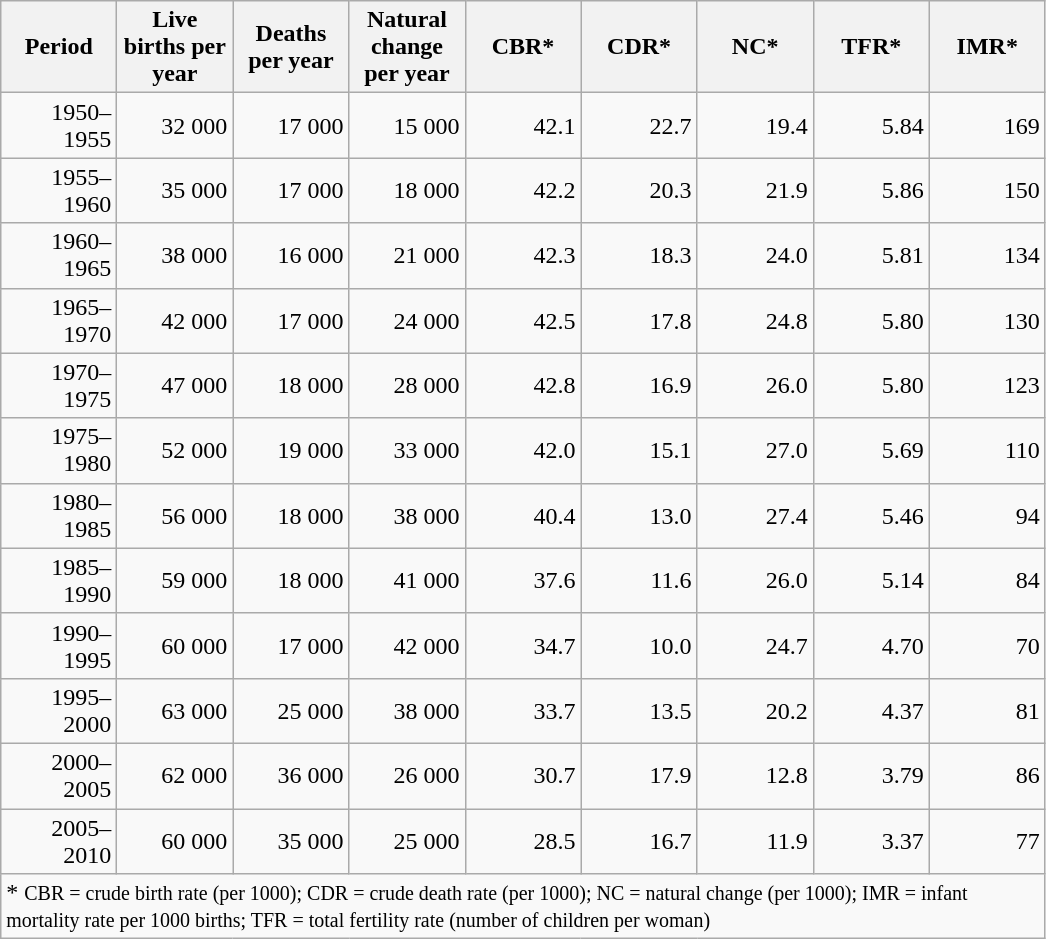<table class="wikitable" style="text-align: right;">
<tr>
<th width="70pt">Period</th>
<th width="70pt">Live births per year</th>
<th width="70pt">Deaths per year</th>
<th width="70pt">Natural change per year</th>
<th width="70pt">CBR*</th>
<th width="70pt">CDR*</th>
<th width="70pt">NC*</th>
<th width="70pt">TFR*</th>
<th width="70pt">IMR*</th>
</tr>
<tr>
<td>1950–1955</td>
<td>32 000</td>
<td>17 000</td>
<td>15 000</td>
<td>42.1</td>
<td>22.7</td>
<td>19.4</td>
<td>5.84</td>
<td>169</td>
</tr>
<tr>
<td>1955–1960</td>
<td>35 000</td>
<td>17 000</td>
<td>18 000</td>
<td>42.2</td>
<td>20.3</td>
<td>21.9</td>
<td>5.86</td>
<td>150</td>
</tr>
<tr>
<td>1960–1965</td>
<td>38 000</td>
<td>16 000</td>
<td>21 000</td>
<td>42.3</td>
<td>18.3</td>
<td>24.0</td>
<td>5.81</td>
<td>134</td>
</tr>
<tr>
<td>1965–1970</td>
<td>42 000</td>
<td>17 000</td>
<td>24 000</td>
<td>42.5</td>
<td>17.8</td>
<td>24.8</td>
<td>5.80</td>
<td>130</td>
</tr>
<tr>
<td>1970–1975</td>
<td>47 000</td>
<td>18 000</td>
<td>28 000</td>
<td>42.8</td>
<td>16.9</td>
<td>26.0</td>
<td>5.80</td>
<td>123</td>
</tr>
<tr>
<td>1975–1980</td>
<td>52 000</td>
<td>19 000</td>
<td>33 000</td>
<td>42.0</td>
<td>15.1</td>
<td>27.0</td>
<td>5.69</td>
<td>110</td>
</tr>
<tr>
<td>1980–1985</td>
<td>56 000</td>
<td>18 000</td>
<td>38 000</td>
<td>40.4</td>
<td>13.0</td>
<td>27.4</td>
<td>5.46</td>
<td>94</td>
</tr>
<tr>
<td>1985–1990</td>
<td>59 000</td>
<td>18 000</td>
<td>41 000</td>
<td>37.6</td>
<td>11.6</td>
<td>26.0</td>
<td>5.14</td>
<td>84</td>
</tr>
<tr>
<td>1990–1995</td>
<td>60 000</td>
<td>17 000</td>
<td>42 000</td>
<td>34.7</td>
<td>10.0</td>
<td>24.7</td>
<td>4.70</td>
<td>70</td>
</tr>
<tr>
<td>1995–2000</td>
<td>63 000</td>
<td>25 000</td>
<td>38 000</td>
<td>33.7</td>
<td>13.5</td>
<td>20.2</td>
<td>4.37</td>
<td>81</td>
</tr>
<tr>
<td>2000–2005</td>
<td>62 000</td>
<td>36 000</td>
<td>26 000</td>
<td>30.7</td>
<td>17.9</td>
<td>12.8</td>
<td>3.79</td>
<td>86</td>
</tr>
<tr>
<td>2005–2010</td>
<td>60 000</td>
<td>35 000</td>
<td>25 000</td>
<td>28.5</td>
<td>16.7</td>
<td>11.9</td>
<td>3.37</td>
<td>77</td>
</tr>
<tr>
<td align="left" colspan="9">* <small> CBR = crude birth rate (per 1000); CDR = crude death rate (per 1000); NC = natural change (per 1000); IMR = infant mortality rate per 1000 births; TFR = total fertility rate (number of children per woman)</small></td>
</tr>
</table>
